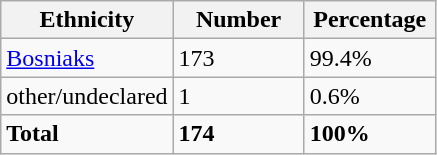<table class="wikitable">
<tr>
<th width="100px">Ethnicity</th>
<th width="80px">Number</th>
<th width="80px">Percentage</th>
</tr>
<tr>
<td><a href='#'>Bosniaks</a></td>
<td>173</td>
<td>99.4%</td>
</tr>
<tr>
<td>other/undeclared</td>
<td>1</td>
<td>0.6%</td>
</tr>
<tr>
<td><strong>Total</strong></td>
<td><strong>174</strong></td>
<td><strong>100%</strong></td>
</tr>
</table>
